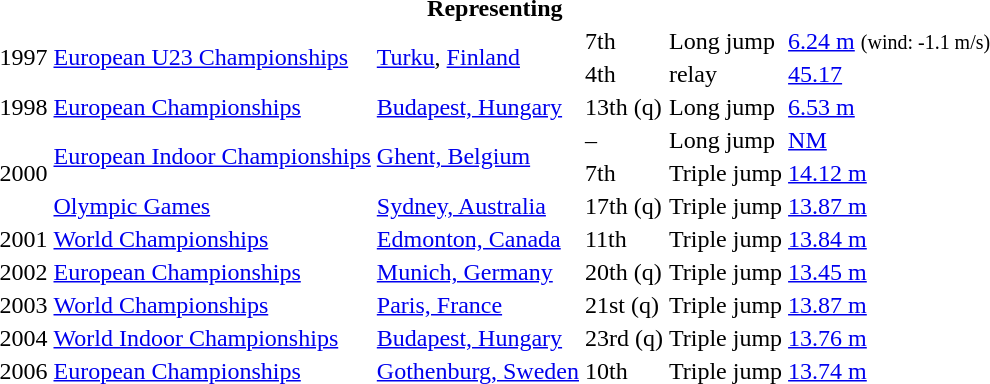<table>
<tr>
<th colspan="6">Representing </th>
</tr>
<tr>
<td rowspan=2>1997</td>
<td rowspan=2><a href='#'>European U23 Championships</a></td>
<td rowspan=2><a href='#'>Turku</a>, <a href='#'>Finland</a></td>
<td>7th</td>
<td>Long jump</td>
<td><a href='#'>6.24 m</a> <small>(wind: -1.1 m/s)</small></td>
</tr>
<tr>
<td>4th</td>
<td> relay</td>
<td><a href='#'>45.17</a></td>
</tr>
<tr>
<td>1998</td>
<td><a href='#'>European Championships</a></td>
<td><a href='#'>Budapest, Hungary</a></td>
<td>13th (q)</td>
<td>Long jump</td>
<td><a href='#'>6.53 m</a></td>
</tr>
<tr>
<td rowspan=3>2000</td>
<td rowspan=2><a href='#'>European Indoor Championships</a></td>
<td rowspan=2><a href='#'>Ghent, Belgium</a></td>
<td>–</td>
<td>Long jump</td>
<td><a href='#'>NM</a></td>
</tr>
<tr>
<td>7th</td>
<td>Triple jump</td>
<td><a href='#'>14.12 m</a></td>
</tr>
<tr>
<td><a href='#'>Olympic Games</a></td>
<td><a href='#'>Sydney, Australia</a></td>
<td>17th (q)</td>
<td>Triple jump</td>
<td><a href='#'>13.87 m</a></td>
</tr>
<tr>
<td>2001</td>
<td><a href='#'>World Championships</a></td>
<td><a href='#'>Edmonton, Canada</a></td>
<td>11th</td>
<td>Triple jump</td>
<td><a href='#'>13.84 m</a></td>
</tr>
<tr>
<td>2002</td>
<td><a href='#'>European Championships</a></td>
<td><a href='#'>Munich, Germany</a></td>
<td>20th (q)</td>
<td>Triple jump</td>
<td><a href='#'>13.45 m</a></td>
</tr>
<tr>
<td>2003</td>
<td><a href='#'>World Championships</a></td>
<td><a href='#'>Paris, France</a></td>
<td>21st (q)</td>
<td>Triple jump</td>
<td><a href='#'>13.87 m</a></td>
</tr>
<tr>
<td>2004</td>
<td><a href='#'>World Indoor Championships</a></td>
<td><a href='#'>Budapest, Hungary</a></td>
<td>23rd (q)</td>
<td>Triple jump</td>
<td><a href='#'>13.76 m</a></td>
</tr>
<tr>
<td>2006</td>
<td><a href='#'>European Championships</a></td>
<td><a href='#'>Gothenburg, Sweden</a></td>
<td>10th</td>
<td>Triple jump</td>
<td><a href='#'>13.74 m</a></td>
</tr>
</table>
